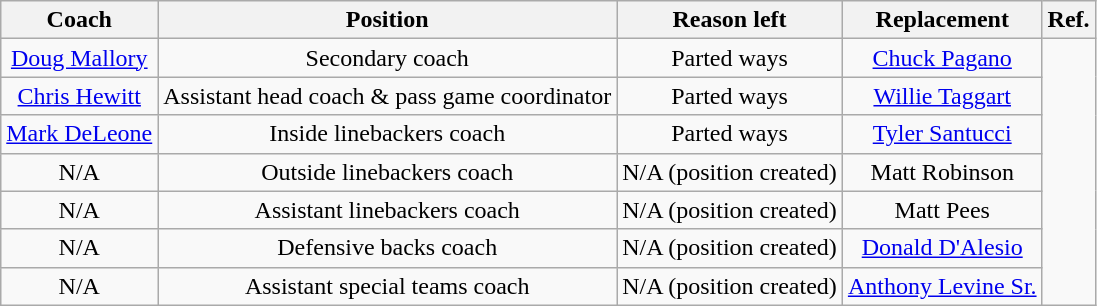<table class="wikitable" style="text-align:center">
<tr>
<th>Coach</th>
<th>Position</th>
<th>Reason left</th>
<th>Replacement</th>
<th>Ref.</th>
</tr>
<tr>
<td><a href='#'>Doug Mallory</a></td>
<td>Secondary coach</td>
<td>Parted ways</td>
<td><a href='#'>Chuck Pagano</a></td>
<td rowspan="7"></td>
</tr>
<tr>
<td><a href='#'>Chris Hewitt</a></td>
<td>Assistant head coach & pass game coordinator</td>
<td>Parted ways</td>
<td><a href='#'>Willie Taggart</a></td>
</tr>
<tr>
<td><a href='#'>Mark DeLeone</a></td>
<td>Inside linebackers coach</td>
<td>Parted ways</td>
<td><a href='#'>Tyler Santucci</a></td>
</tr>
<tr>
<td>N/A</td>
<td>Outside linebackers coach</td>
<td>N/A (position created)</td>
<td>Matt Robinson</td>
</tr>
<tr>
<td>N/A</td>
<td>Assistant linebackers coach</td>
<td>N/A (position created)</td>
<td>Matt Pees</td>
</tr>
<tr>
<td>N/A</td>
<td>Defensive backs coach</td>
<td>N/A (position created)</td>
<td><a href='#'>Donald D'Alesio</a></td>
</tr>
<tr>
<td>N/A</td>
<td>Assistant special teams coach</td>
<td>N/A (position created)</td>
<td><a href='#'>Anthony Levine Sr.</a></td>
</tr>
</table>
